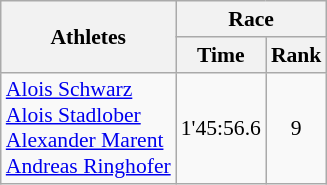<table class="wikitable" border="1" style="font-size:90%">
<tr>
<th rowspan=2>Athletes</th>
<th colspan=2>Race</th>
</tr>
<tr>
<th>Time</th>
<th>Rank</th>
</tr>
<tr>
<td><a href='#'>Alois Schwarz</a><br><a href='#'>Alois Stadlober</a><br><a href='#'>Alexander Marent</a><br><a href='#'>Andreas Ringhofer</a></td>
<td align=center>1'45:56.6</td>
<td align=center>9</td>
</tr>
</table>
